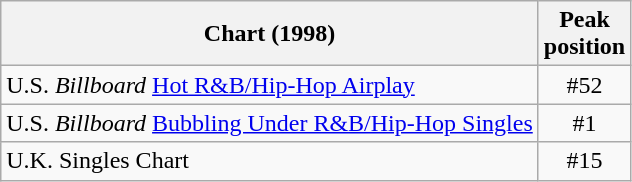<table class="wikitable">
<tr>
<th align="left">Chart (1998)</th>
<th align="left">Peak<br>position</th>
</tr>
<tr>
<td align="left">U.S.  <em>Billboard</em> <a href='#'>Hot R&B/Hip-Hop Airplay</a></td>
<td align="center">#52</td>
</tr>
<tr>
<td align="left">U.S. <em>Billboard</em> <a href='#'>Bubbling Under R&B/Hip-Hop Singles</a></td>
<td align="center">#1</td>
</tr>
<tr>
<td align="left">U.K. Singles Chart</td>
<td align="center">#15</td>
</tr>
</table>
